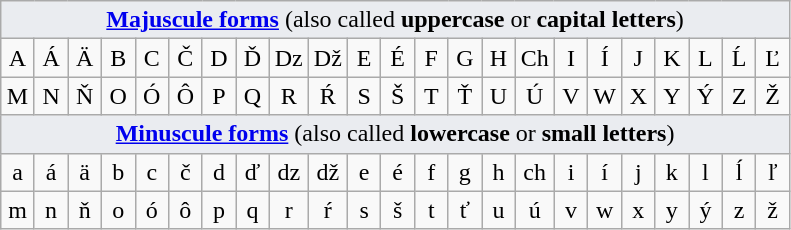<table class=wikitable style=text-align:center>
<tr>
<td bgcolor="#eaecf0" colspan="46"><strong><a href='#'>Majuscule forms</a></strong> (also called <strong>uppercase</strong> or <strong>capital letters</strong>)</td>
</tr>
<tr>
<td width=15>A</td>
<td width=15>Á</td>
<td width=15>Ä</td>
<td width=15>B</td>
<td width=15>C</td>
<td width=15>Č</td>
<td width=15>D</td>
<td width=15>Ď</td>
<td width=15>Dz</td>
<td width=15>Dž</td>
<td width=15>E</td>
<td width=15>É</td>
<td width=15>F</td>
<td width=15>G</td>
<td width=15>H</td>
<td width=15>Ch</td>
<td width=15>I</td>
<td width=15>Í</td>
<td width=15>J</td>
<td width=15>K</td>
<td width=15>L</td>
<td width=15>Ĺ</td>
<td width=15>Ľ</td>
</tr>
<tr>
<td width=15>M</td>
<td width=15>N</td>
<td width=15>Ň</td>
<td width=15>O</td>
<td width=15>Ó</td>
<td width=15>Ô</td>
<td width=15>P</td>
<td width=15>Q</td>
<td width=15>R</td>
<td width=15>Ŕ</td>
<td width=15>S</td>
<td width=15>Š</td>
<td width=15>T</td>
<td width=15>Ť</td>
<td width=15>U</td>
<td width=15>Ú</td>
<td width=15>V</td>
<td width=15>W</td>
<td width=15>X</td>
<td width=15>Y</td>
<td width=15>Ý</td>
<td width=15>Z</td>
<td width=15>Ž</td>
</tr>
<tr>
<td bgcolor="#eaecf0" colspan="46"><strong><a href='#'>Minuscule forms</a></strong> (also called <strong>lowercase</strong> or <strong>small letters</strong>)</td>
</tr>
<tr>
<td>a</td>
<td>á</td>
<td>ä</td>
<td>b</td>
<td>c</td>
<td>č</td>
<td>d</td>
<td>ď</td>
<td>dz</td>
<td>dž</td>
<td>e</td>
<td>é</td>
<td>f</td>
<td>g</td>
<td>h</td>
<td>ch</td>
<td>i</td>
<td>í</td>
<td>j</td>
<td>k</td>
<td>l</td>
<td>ĺ</td>
<td>ľ</td>
</tr>
<tr>
<td>m</td>
<td>n</td>
<td>ň</td>
<td>o</td>
<td>ó</td>
<td>ô</td>
<td>p</td>
<td>q</td>
<td>r</td>
<td>ŕ</td>
<td>s</td>
<td>š</td>
<td>t</td>
<td>ť</td>
<td>u</td>
<td>ú</td>
<td>v</td>
<td>w</td>
<td>x</td>
<td>y</td>
<td>ý</td>
<td>z</td>
<td>ž</td>
</tr>
</table>
